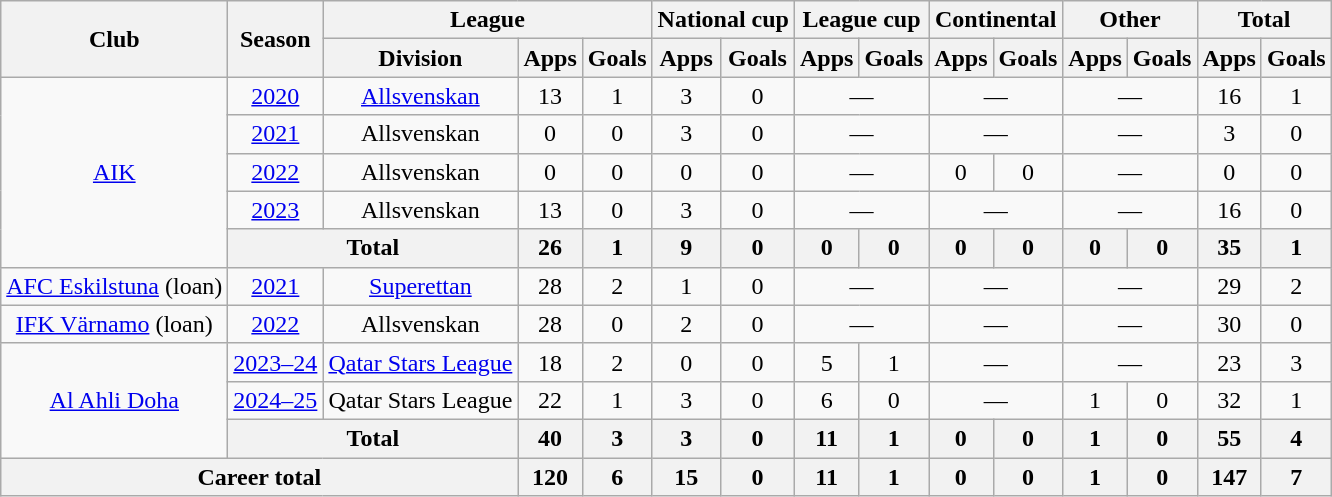<table class="wikitable" style="text-align:center">
<tr>
<th rowspan="2">Club</th>
<th rowspan="2">Season</th>
<th colspan="3">League</th>
<th colspan="2">National cup</th>
<th colspan="2">League cup</th>
<th colspan="2">Continental</th>
<th colspan="2">Other</th>
<th colspan="2">Total</th>
</tr>
<tr>
<th>Division</th>
<th>Apps</th>
<th>Goals</th>
<th>Apps</th>
<th>Goals</th>
<th>Apps</th>
<th>Goals</th>
<th>Apps</th>
<th>Goals</th>
<th>Apps</th>
<th>Goals</th>
<th>Apps</th>
<th>Goals</th>
</tr>
<tr>
<td rowspan="5"><a href='#'>AIK</a></td>
<td><a href='#'>2020</a></td>
<td><a href='#'>Allsvenskan</a></td>
<td>13</td>
<td>1</td>
<td>3</td>
<td>0</td>
<td colspan="2">—</td>
<td colspan="2">—</td>
<td colspan="2">—</td>
<td>16</td>
<td>1</td>
</tr>
<tr>
<td><a href='#'>2021</a></td>
<td>Allsvenskan</td>
<td>0</td>
<td>0</td>
<td>3</td>
<td>0</td>
<td colspan="2">—</td>
<td colspan="2">—</td>
<td colspan="2">—</td>
<td>3</td>
<td>0</td>
</tr>
<tr>
<td><a href='#'>2022</a></td>
<td>Allsvenskan</td>
<td>0</td>
<td>0</td>
<td>0</td>
<td>0</td>
<td colspan="2">—</td>
<td>0</td>
<td>0</td>
<td colspan="2">—</td>
<td>0</td>
<td>0</td>
</tr>
<tr>
<td><a href='#'>2023</a></td>
<td>Allsvenskan</td>
<td>13</td>
<td>0</td>
<td>3</td>
<td>0</td>
<td colspan="2">—</td>
<td colspan="2">—</td>
<td colspan="2">—</td>
<td>16</td>
<td>0</td>
</tr>
<tr>
<th colspan="2">Total</th>
<th>26</th>
<th>1</th>
<th>9</th>
<th>0</th>
<th>0</th>
<th>0</th>
<th>0</th>
<th>0</th>
<th>0</th>
<th>0</th>
<th>35</th>
<th>1</th>
</tr>
<tr>
<td><a href='#'>AFC Eskilstuna</a> (loan)</td>
<td><a href='#'>2021</a></td>
<td><a href='#'>Superettan</a></td>
<td>28</td>
<td>2</td>
<td>1</td>
<td>0</td>
<td colspan="2">—</td>
<td colspan="2">—</td>
<td colspan="2">—</td>
<td>29</td>
<td>2</td>
</tr>
<tr>
<td><a href='#'>IFK Värnamo</a> (loan)</td>
<td><a href='#'>2022</a></td>
<td>Allsvenskan</td>
<td>28</td>
<td>0</td>
<td>2</td>
<td>0</td>
<td colspan="2">—</td>
<td colspan="2">—</td>
<td colspan="2">—</td>
<td>30</td>
<td>0</td>
</tr>
<tr>
<td rowspan=3><a href='#'>Al Ahli Doha</a></td>
<td><a href='#'>2023–24</a></td>
<td><a href='#'>Qatar Stars League</a></td>
<td>18</td>
<td>2</td>
<td>0</td>
<td>0</td>
<td>5</td>
<td>1</td>
<td colspan="2">—</td>
<td colspan="2">—</td>
<td>23</td>
<td>3</td>
</tr>
<tr>
<td><a href='#'>2024–25</a></td>
<td>Qatar Stars League</td>
<td>22</td>
<td>1</td>
<td>3</td>
<td>0</td>
<td>6</td>
<td>0</td>
<td colspan="2">—</td>
<td>1</td>
<td>0</td>
<td>32</td>
<td>1</td>
</tr>
<tr>
<th colspan="2">Total</th>
<th>40</th>
<th>3</th>
<th>3</th>
<th>0</th>
<th>11</th>
<th>1</th>
<th>0</th>
<th>0</th>
<th>1</th>
<th>0</th>
<th>55</th>
<th>4</th>
</tr>
<tr>
<th colspan="3">Career total</th>
<th>120</th>
<th>6</th>
<th>15</th>
<th>0</th>
<th>11</th>
<th>1</th>
<th>0</th>
<th>0</th>
<th>1</th>
<th>0</th>
<th>147</th>
<th>7</th>
</tr>
</table>
